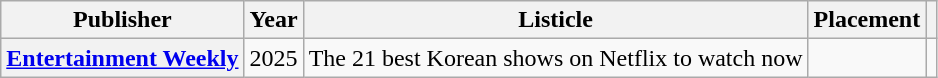<table class="wikitable plainrowheaders sortable">
<tr>
<th scope="col">Publisher</th>
<th scope="col">Year</th>
<th scope="col">Listicle</th>
<th scope="col">Placement</th>
<th scope="col" class="unsortable"></th>
</tr>
<tr>
<th scope="row"><a href='#'>Entertainment Weekly</a></th>
<td>2025</td>
<td>The 21 best Korean shows on Netflix to watch now</td>
<td></td>
<td></td>
</tr>
</table>
